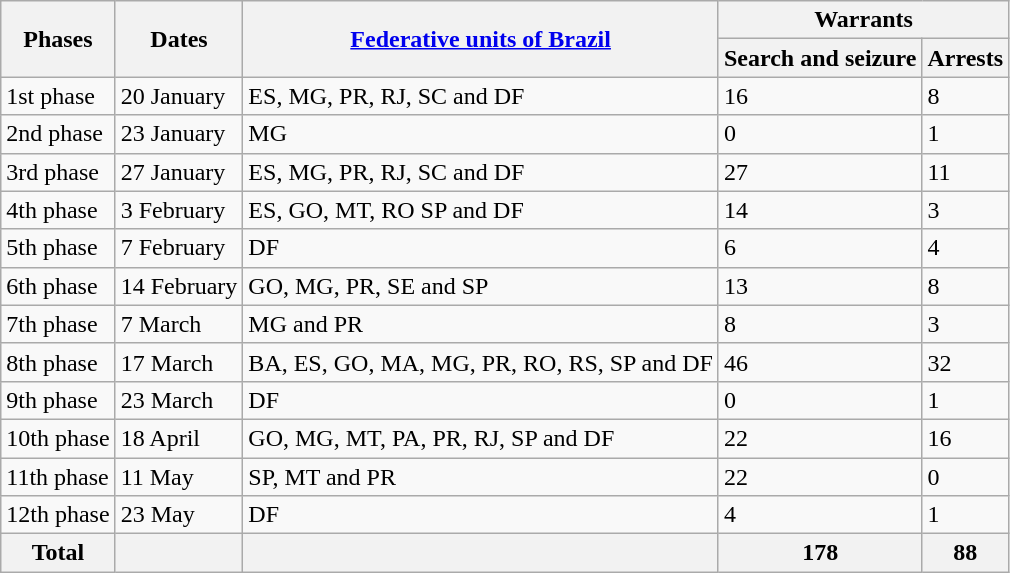<table class="wikitable">
<tr>
<th rowspan="2"><strong>Phases</strong></th>
<th rowspan="2">Dates</th>
<th rowspan="2"><a href='#'>Federative units of Brazil</a></th>
<th colspan="2">Warrants</th>
</tr>
<tr>
<th>Search and seizure</th>
<th>Arrests</th>
</tr>
<tr>
<td>1st phase </td>
<td>20 January</td>
<td>ES, MG, PR, RJ, SC and DF</td>
<td>16</td>
<td>8</td>
</tr>
<tr>
<td>2nd phase </td>
<td>23 January</td>
<td>MG</td>
<td>0</td>
<td>1</td>
</tr>
<tr>
<td>3rd phase </td>
<td>27 January</td>
<td>ES, MG, PR, RJ, SC and DF</td>
<td>27</td>
<td>11</td>
</tr>
<tr>
<td>4th phase </td>
<td>3 February</td>
<td>ES, GO, MT, RO SP and DF</td>
<td>14</td>
<td>3</td>
</tr>
<tr>
<td>5th phase </td>
<td>7 February</td>
<td>DF</td>
<td>6</td>
<td>4</td>
</tr>
<tr>
<td>6th phase </td>
<td>14 February</td>
<td>GO, MG, PR, SE and SP</td>
<td>13</td>
<td>8</td>
</tr>
<tr>
<td>7th phase </td>
<td>7 March</td>
<td>MG and PR</td>
<td>8</td>
<td>3</td>
</tr>
<tr>
<td>8th phase </td>
<td>17 March</td>
<td>BA, ES, GO, MA, MG, PR, RO, RS, SP and DF</td>
<td>46</td>
<td>32</td>
</tr>
<tr>
<td>9th phase </td>
<td>23 March</td>
<td>DF</td>
<td>0</td>
<td>1</td>
</tr>
<tr>
<td>10th phase </td>
<td>18 April</td>
<td>GO, MG, MT, PA, PR, RJ, SP and DF</td>
<td>22</td>
<td>16</td>
</tr>
<tr>
<td>11th phase </td>
<td>11 May</td>
<td>SP, MT and PR</td>
<td>22</td>
<td>0</td>
</tr>
<tr>
<td>12th phase</td>
<td>23 May</td>
<td>DF</td>
<td>4</td>
<td>1</td>
</tr>
<tr>
<th><strong>Total</strong></th>
<th></th>
<th></th>
<th>178</th>
<th>88</th>
</tr>
</table>
